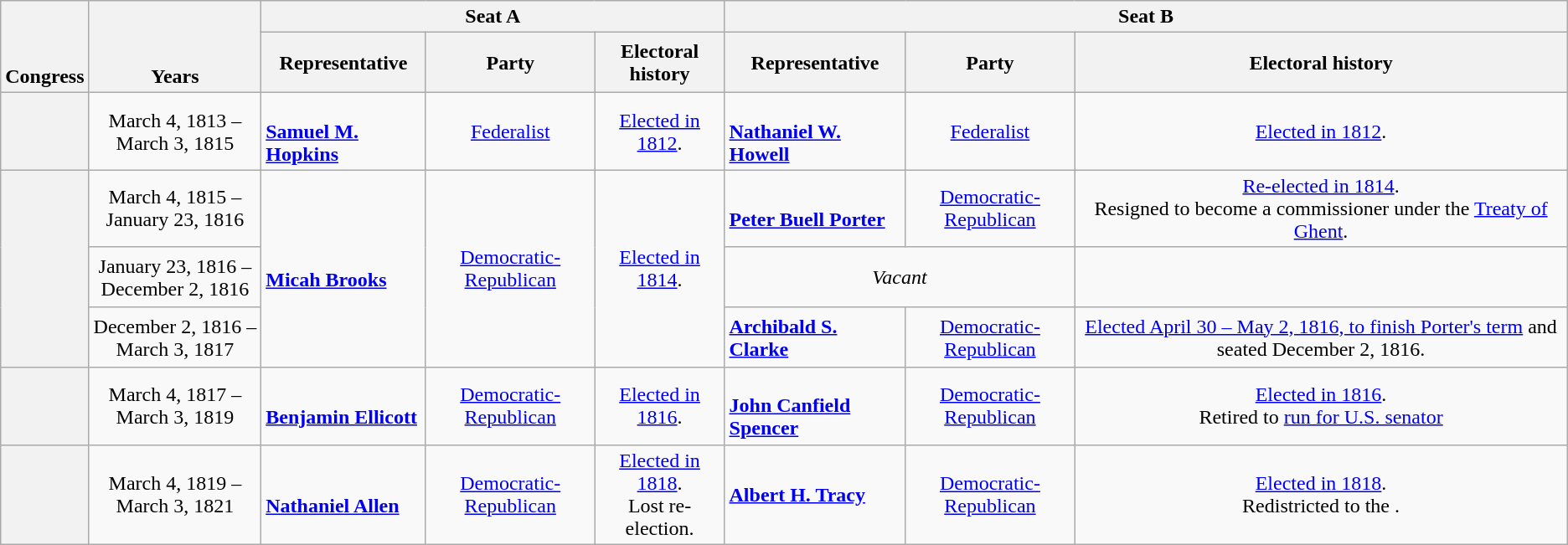<table class=wikitable style="text-align:center">
<tr valign=bottom>
<th rowspan=2>Congress</th>
<th rowspan=2>Years</th>
<th colspan=3>Seat A</th>
<th colspan=3>Seat B</th>
</tr>
<tr style="height:3em">
<th>Representative</th>
<th>Party</th>
<th>Electoral history</th>
<th>Representative</th>
<th>Party</th>
<th>Electoral history</th>
</tr>
<tr style="height:3em">
<th></th>
<td nowrap>March 4, 1813 –<br>March 3, 1815</td>
<td align=left><br><strong><a href='#'>Samuel M. Hopkins</a></strong><br></td>
<td><a href='#'>Federalist</a></td>
<td><a href='#'>Elected in 1812</a>.<br></td>
<td align=left><br><strong><a href='#'>Nathaniel W. Howell</a></strong><br></td>
<td><a href='#'>Federalist</a></td>
<td><a href='#'>Elected in 1812</a>.<br></td>
</tr>
<tr style="height:3em">
<th rowspan=3></th>
<td nowrap>March 4, 1815 –<br>January 23, 1816</td>
<td rowspan=3 align=left><br><strong><a href='#'>Micah Brooks</a></strong><br></td>
<td rowspan=3 ><a href='#'>Democratic-Republican</a></td>
<td rowspan=3><a href='#'>Elected in 1814</a>.<br></td>
<td align=left><br><strong><a href='#'>Peter Buell Porter</a></strong><br></td>
<td><a href='#'>Democratic-Republican</a></td>
<td><a href='#'>Re-elected in 1814</a>.<br>Resigned to become a commissioner under the <a href='#'>Treaty of Ghent</a>.</td>
</tr>
<tr style="height:3em">
<td nowrap>January 23, 1816 –<br>December 2, 1816</td>
<td colspan=2><em>Vacant</em></td>
<td></td>
</tr>
<tr style="height:3em">
<td nowrap>December 2, 1816 –<br>March 3, 1817</td>
<td align=left><strong><a href='#'>Archibald S. Clarke</a></strong><br></td>
<td><a href='#'>Democratic-Republican</a></td>
<td><a href='#'>Elected April 30 – May 2, 1816, to finish Porter's term</a> and seated December 2, 1816.<br></td>
</tr>
<tr style="height:3em">
<th></th>
<td nowrap>March 4, 1817 –<br>March 3, 1819</td>
<td align=left><br><strong><a href='#'>Benjamin Ellicott</a></strong><br></td>
<td><a href='#'>Democratic-Republican</a></td>
<td><a href='#'>Elected in 1816</a>.<br></td>
<td align=left><br><strong><a href='#'>John Canfield Spencer</a></strong><br></td>
<td><a href='#'>Democratic-Republican</a></td>
<td><a href='#'>Elected in 1816</a>.<br>Retired to <a href='#'>run for U.S. senator</a></td>
</tr>
<tr style="height:3em">
<th></th>
<td nowrap>March 4, 1819 –<br>March 3, 1821</td>
<td align=left><br><strong><a href='#'>Nathaniel Allen</a></strong><br></td>
<td><a href='#'>Democratic-Republican</a></td>
<td><a href='#'>Elected in 1818</a>.<br>Lost re-election.</td>
<td align=left><strong><a href='#'>Albert H. Tracy</a></strong><br></td>
<td><a href='#'>Democratic-Republican</a></td>
<td><a href='#'>Elected in 1818</a>.<br>Redistricted to the .</td>
</tr>
</table>
